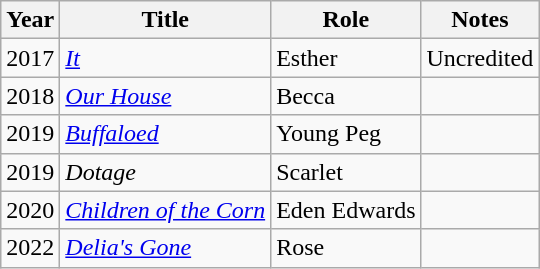<table class="wikitable sortable">
<tr>
<th scope="col">Year</th>
<th scope="col">Title</th>
<th scope="col">Role</th>
<th scope="col" class="unsortable">Notes</th>
</tr>
<tr>
<td>2017</td>
<td><em><a href='#'>It</a></em></td>
<td>Esther</td>
<td>Uncredited</td>
</tr>
<tr>
<td>2018</td>
<td><em><a href='#'>Our House</a></em></td>
<td>Becca</td>
<td></td>
</tr>
<tr>
<td>2019</td>
<td><em><a href='#'>Buffaloed</a></em></td>
<td>Young Peg</td>
<td></td>
</tr>
<tr>
<td>2019</td>
<td><em>Dotage</em></td>
<td>Scarlet</td>
<td></td>
</tr>
<tr>
<td>2020</td>
<td><em><a href='#'>Children of the Corn</a></em></td>
<td>Eden Edwards</td>
<td></td>
</tr>
<tr>
<td>2022</td>
<td><em><a href='#'>Delia's Gone</a></em></td>
<td>Rose</td>
<td></td>
</tr>
</table>
